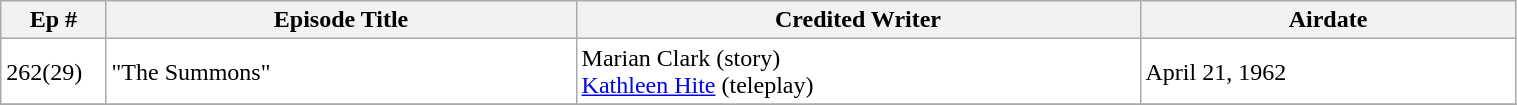<table class=wikitable width=80%>
<tr>
<th width=5%>Ep #</th>
<th width=25%>Episode Title</th>
<th width=30%>Credited Writer</th>
<th width=20%>Airdate</th>
</tr>
<tr bgcolor=#FFFFFF>
<td>262(29)</td>
<td>"The Summons"</td>
<td>Marian Clark (story)<br><a href='#'>Kathleen Hite</a> (teleplay)</td>
<td>April 21, 1962</td>
</tr>
<tr bgcolor=#FFFFFF>
</tr>
</table>
